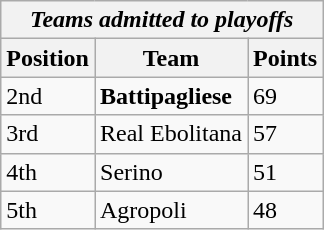<table class="wikitable">
<tr>
<th colspan="3"><em>Teams admitted to playoffs</em></th>
</tr>
<tr>
<th>Position</th>
<th>Team</th>
<th>Points</th>
</tr>
<tr>
<td>2nd</td>
<td><strong>Battipagliese</strong></td>
<td>69</td>
</tr>
<tr>
<td>3rd</td>
<td>Real Ebolitana</td>
<td>57</td>
</tr>
<tr>
<td>4th</td>
<td>Serino</td>
<td>51</td>
</tr>
<tr>
<td>5th</td>
<td>Agropoli</td>
<td>48</td>
</tr>
</table>
